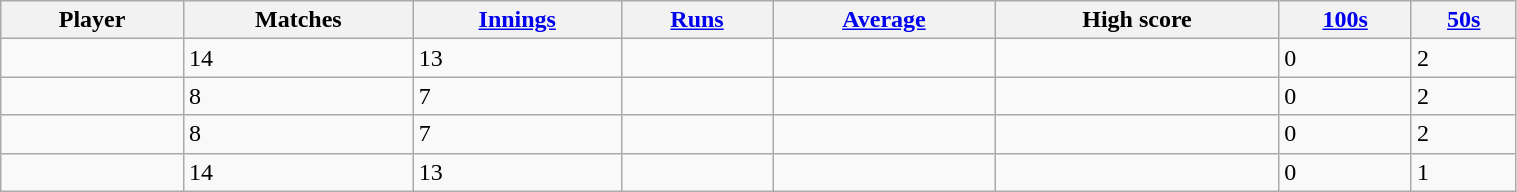<table class="wikitable sortable" style="width:80%;">
<tr>
<th>Player</th>
<th>Matches</th>
<th><a href='#'>Innings</a></th>
<th><a href='#'>Runs</a></th>
<th><a href='#'>Average</a></th>
<th>High score</th>
<th><a href='#'>100s</a></th>
<th><a href='#'>50s</a></th>
</tr>
<tr>
<td></td>
<td>14</td>
<td>13</td>
<td></td>
<td></td>
<td></td>
<td>0</td>
<td>2</td>
</tr>
<tr>
<td></td>
<td>8</td>
<td>7</td>
<td></td>
<td></td>
<td></td>
<td>0</td>
<td>2</td>
</tr>
<tr>
<td></td>
<td>8</td>
<td>7</td>
<td></td>
<td></td>
<td></td>
<td>0</td>
<td>2</td>
</tr>
<tr>
<td></td>
<td>14</td>
<td>13</td>
<td></td>
<td></td>
<td></td>
<td>0</td>
<td>1</td>
</tr>
</table>
